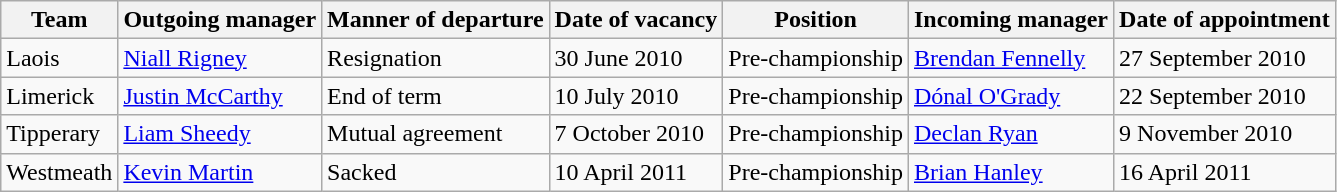<table class="wikitable">
<tr>
<th>Team</th>
<th>Outgoing manager</th>
<th>Manner of departure</th>
<th>Date of vacancy</th>
<th>Position</th>
<th>Incoming manager</th>
<th>Date of appointment</th>
</tr>
<tr>
<td>Laois</td>
<td><a href='#'>Niall Rigney</a></td>
<td>Resignation</td>
<td>30 June 2010</td>
<td>Pre-championship</td>
<td><a href='#'>Brendan Fennelly</a></td>
<td>27 September 2010</td>
</tr>
<tr>
<td>Limerick</td>
<td><a href='#'>Justin McCarthy</a></td>
<td>End of term</td>
<td>10 July 2010</td>
<td>Pre-championship</td>
<td><a href='#'>Dónal O'Grady</a></td>
<td>22 September 2010</td>
</tr>
<tr>
<td>Tipperary</td>
<td><a href='#'>Liam Sheedy</a></td>
<td>Mutual agreement</td>
<td>7 October 2010</td>
<td>Pre-championship</td>
<td><a href='#'>Declan Ryan</a></td>
<td>9 November 2010</td>
</tr>
<tr>
<td>Westmeath</td>
<td><a href='#'>Kevin Martin</a></td>
<td>Sacked</td>
<td>10 April 2011</td>
<td>Pre-championship</td>
<td><a href='#'>Brian Hanley</a></td>
<td>16 April 2011</td>
</tr>
</table>
